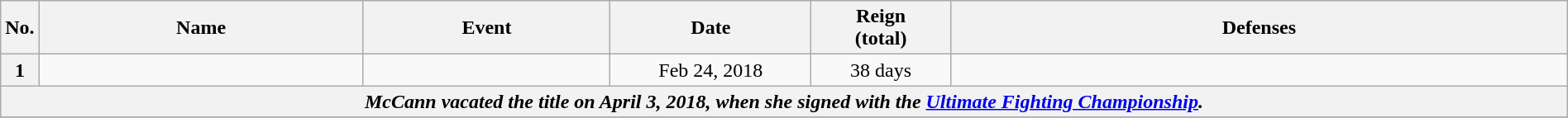<table class="wikitable" style="width:100%; font-size:100%;">
<tr>
<th style= width:1%;">No.</th>
<th style= width:21%;">Name</th>
<th style= width:16%;">Event</th>
<th style=width:13%;">Date</th>
<th style=width:9%;">Reign<br>(total)</th>
<th style= width:49%;">Defenses</th>
</tr>
<tr>
<th>1</th>
<td align=left><br></td>
<td align=center><br></td>
<td align=center>Feb 24, 2018</td>
<td align=center>38 days</td>
<td></td>
</tr>
<tr>
<th align="center" colspan="6"><em>McCann vacated the title on April 3, 2018, when she signed with the <a href='#'>Ultimate Fighting Championship</a>.</em></th>
</tr>
<tr>
</tr>
</table>
